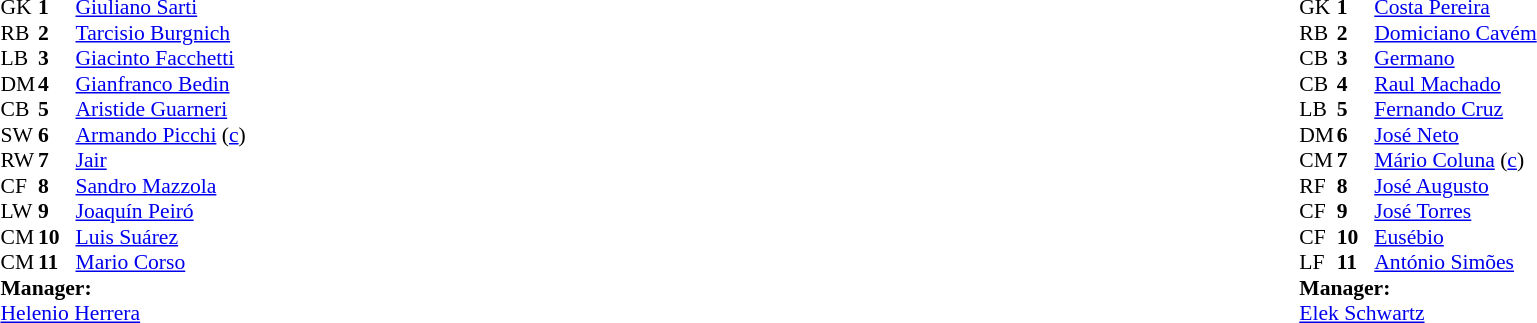<table style="width:100%">
<tr>
<td style="vertical-align:top;width:40%"><br><table style="font-size:90%" cellspacing="0" cellpadding="0">
<tr>
<th width=25></th>
<th width=25></th>
</tr>
<tr>
<td>GK</td>
<td><strong>1</strong></td>
<td> <a href='#'>Giuliano Sarti</a></td>
</tr>
<tr>
<td>RB</td>
<td><strong>2</strong></td>
<td> <a href='#'>Tarcisio Burgnich</a></td>
</tr>
<tr>
<td>LB</td>
<td><strong>3</strong></td>
<td> <a href='#'>Giacinto Facchetti</a></td>
</tr>
<tr>
<td>DM</td>
<td><strong>4</strong></td>
<td> <a href='#'>Gianfranco Bedin</a></td>
</tr>
<tr>
<td>CB</td>
<td><strong>5</strong></td>
<td> <a href='#'>Aristide Guarneri</a></td>
</tr>
<tr>
<td>SW</td>
<td><strong>6</strong></td>
<td> <a href='#'>Armando Picchi</a> (<a href='#'>c</a>)</td>
</tr>
<tr>
<td>RW</td>
<td><strong>7</strong></td>
<td> <a href='#'>Jair</a></td>
</tr>
<tr>
<td>CF</td>
<td><strong>8</strong></td>
<td> <a href='#'>Sandro Mazzola</a></td>
</tr>
<tr>
<td>LW</td>
<td><strong>9</strong></td>
<td> <a href='#'>Joaquín Peiró</a></td>
</tr>
<tr>
<td>CM</td>
<td><strong>10</strong></td>
<td> <a href='#'>Luis Suárez</a></td>
</tr>
<tr>
<td>CM</td>
<td><strong>11</strong></td>
<td> <a href='#'>Mario Corso</a></td>
</tr>
<tr>
<td colspan=3><strong>Manager:</strong></td>
</tr>
<tr>
<td colspan=4> <a href='#'>Helenio Herrera</a></td>
</tr>
</table>
</td>
<td valign="top"></td>
<td style="vertical-align:top;width:50%"><br><table cellspacing="0" cellpadding="0" style="font-size:90%;margin:auto">
<tr>
<th width=25></th>
<th width=25></th>
</tr>
<tr>
<td>GK</td>
<td><strong>1</strong></td>
<td> <a href='#'>Costa Pereira</a></td>
</tr>
<tr>
<td>RB</td>
<td><strong>2</strong></td>
<td> <a href='#'>Domiciano Cavém</a></td>
</tr>
<tr>
<td>CB</td>
<td><strong>3</strong></td>
<td> <a href='#'>Germano</a></td>
</tr>
<tr>
<td>CB</td>
<td><strong>4</strong></td>
<td> <a href='#'>Raul Machado</a></td>
</tr>
<tr>
<td>LB</td>
<td><strong>5</strong></td>
<td> <a href='#'>Fernando Cruz</a></td>
</tr>
<tr>
<td>DM</td>
<td><strong>6</strong></td>
<td> <a href='#'>José Neto</a></td>
</tr>
<tr>
<td>CM</td>
<td><strong>7</strong></td>
<td> <a href='#'>Mário Coluna</a> (<a href='#'>c</a>)</td>
</tr>
<tr>
<td>RF</td>
<td><strong>8</strong></td>
<td> <a href='#'>José Augusto</a></td>
</tr>
<tr>
<td>CF</td>
<td><strong>9</strong></td>
<td> <a href='#'>José Torres</a></td>
</tr>
<tr>
<td>CF</td>
<td><strong>10</strong></td>
<td> <a href='#'>Eusébio</a></td>
</tr>
<tr>
<td>LF</td>
<td><strong>11</strong></td>
<td> <a href='#'>António Simões</a></td>
</tr>
<tr>
<td colspan=3><strong>Manager:</strong></td>
</tr>
<tr>
<td colspan=4> <a href='#'>Elek Schwartz</a></td>
</tr>
</table>
</td>
</tr>
</table>
